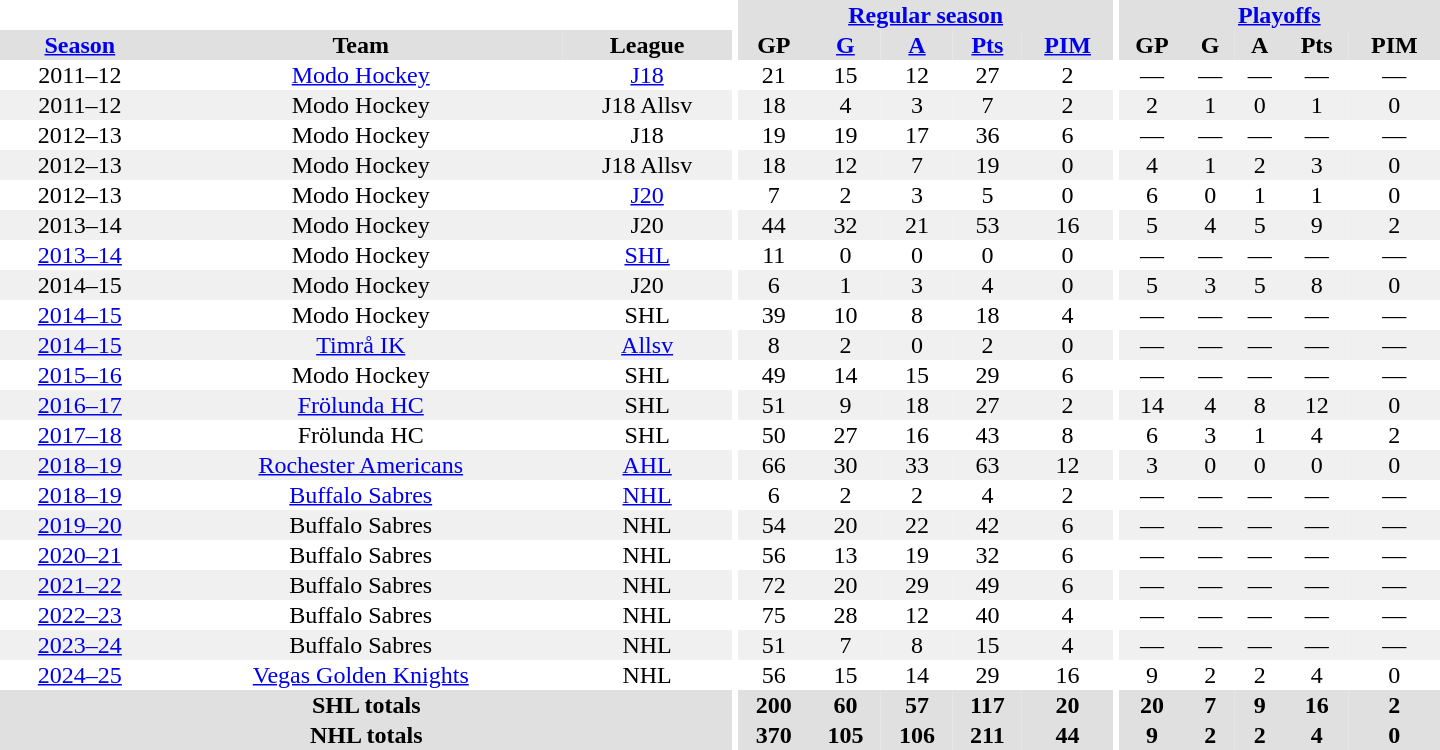<table border="0" cellpadding="1" cellspacing="0" style="text-align:center; width:60em">
<tr bgcolor="#e0e0e0">
<th colspan="3" bgcolor="#ffffff"></th>
<th rowspan="100" bgcolor="#ffffff"></th>
<th colspan="5"><a href='#'>Regular season</a></th>
<th rowspan="100" bgcolor="#ffffff"></th>
<th colspan="5"><a href='#'>Playoffs</a></th>
</tr>
<tr bgcolor="#e0e0e0">
<th><a href='#'>Season</a></th>
<th>Team</th>
<th>League</th>
<th>GP</th>
<th><a href='#'>G</a></th>
<th><a href='#'>A</a></th>
<th><a href='#'>Pts</a></th>
<th><a href='#'>PIM</a></th>
<th>GP</th>
<th>G</th>
<th>A</th>
<th>Pts</th>
<th>PIM</th>
</tr>
<tr>
<td>2011–12</td>
<td><a href='#'>Modo Hockey</a></td>
<td><a href='#'>J18</a></td>
<td>21</td>
<td>15</td>
<td>12</td>
<td>27</td>
<td>2</td>
<td>—</td>
<td>—</td>
<td>—</td>
<td>—</td>
<td>—</td>
</tr>
<tr bgcolor="#f0f0f0">
<td>2011–12</td>
<td>Modo Hockey</td>
<td>J18 Allsv</td>
<td>18</td>
<td>4</td>
<td>3</td>
<td>7</td>
<td>2</td>
<td>2</td>
<td>1</td>
<td>0</td>
<td>1</td>
<td>0</td>
</tr>
<tr>
<td>2012–13</td>
<td>Modo Hockey</td>
<td>J18</td>
<td>19</td>
<td>19</td>
<td>17</td>
<td>36</td>
<td>6</td>
<td>—</td>
<td>—</td>
<td>—</td>
<td>—</td>
<td>—</td>
</tr>
<tr bgcolor="#f0f0f0">
<td>2012–13</td>
<td>Modo Hockey</td>
<td>J18 Allsv</td>
<td>18</td>
<td>12</td>
<td>7</td>
<td>19</td>
<td>0</td>
<td>4</td>
<td>1</td>
<td>2</td>
<td>3</td>
<td>0</td>
</tr>
<tr>
<td>2012–13</td>
<td>Modo Hockey</td>
<td><a href='#'>J20</a></td>
<td>7</td>
<td>2</td>
<td>3</td>
<td>5</td>
<td>0</td>
<td>6</td>
<td>0</td>
<td>1</td>
<td>1</td>
<td>0</td>
</tr>
<tr bgcolor="#f0f0f0">
<td>2013–14</td>
<td>Modo Hockey</td>
<td>J20</td>
<td>44</td>
<td>32</td>
<td>21</td>
<td>53</td>
<td>16</td>
<td>5</td>
<td>4</td>
<td>5</td>
<td>9</td>
<td>2</td>
</tr>
<tr>
<td><a href='#'>2013–14</a></td>
<td>Modo Hockey</td>
<td><a href='#'>SHL</a></td>
<td>11</td>
<td>0</td>
<td>0</td>
<td>0</td>
<td>0</td>
<td>—</td>
<td>—</td>
<td>—</td>
<td>—</td>
<td>—</td>
</tr>
<tr bgcolor="#f0f0f0">
<td>2014–15</td>
<td>Modo Hockey</td>
<td>J20</td>
<td>6</td>
<td>1</td>
<td>3</td>
<td>4</td>
<td>0</td>
<td>5</td>
<td>3</td>
<td>5</td>
<td>8</td>
<td>0</td>
</tr>
<tr>
<td><a href='#'>2014–15</a></td>
<td>Modo Hockey</td>
<td>SHL</td>
<td>39</td>
<td>10</td>
<td>8</td>
<td>18</td>
<td>4</td>
<td>—</td>
<td>—</td>
<td>—</td>
<td>—</td>
<td>—</td>
</tr>
<tr bgcolor="#f0f0f0">
<td><a href='#'>2014–15</a></td>
<td><a href='#'>Timrå IK</a></td>
<td><a href='#'>Allsv</a></td>
<td>8</td>
<td>2</td>
<td>0</td>
<td>2</td>
<td>0</td>
<td>—</td>
<td>—</td>
<td>—</td>
<td>—</td>
<td>—</td>
</tr>
<tr>
<td><a href='#'>2015–16</a></td>
<td>Modo Hockey</td>
<td>SHL</td>
<td>49</td>
<td>14</td>
<td>15</td>
<td>29</td>
<td>6</td>
<td>—</td>
<td>—</td>
<td>—</td>
<td>—</td>
<td>—</td>
</tr>
<tr bgcolor="#f0f0f0">
<td><a href='#'>2016–17</a></td>
<td><a href='#'>Frölunda HC</a></td>
<td>SHL</td>
<td>51</td>
<td>9</td>
<td>18</td>
<td>27</td>
<td>2</td>
<td>14</td>
<td>4</td>
<td>8</td>
<td>12</td>
<td>0</td>
</tr>
<tr>
<td><a href='#'>2017–18</a></td>
<td>Frölunda HC</td>
<td>SHL</td>
<td>50</td>
<td>27</td>
<td>16</td>
<td>43</td>
<td>8</td>
<td>6</td>
<td>3</td>
<td>1</td>
<td>4</td>
<td>2</td>
</tr>
<tr bgcolor="#f0f0f0">
<td><a href='#'>2018–19</a></td>
<td><a href='#'>Rochester Americans</a></td>
<td><a href='#'>AHL</a></td>
<td>66</td>
<td>30</td>
<td>33</td>
<td>63</td>
<td>12</td>
<td>3</td>
<td>0</td>
<td>0</td>
<td>0</td>
<td>0</td>
</tr>
<tr>
<td><a href='#'>2018–19</a></td>
<td><a href='#'>Buffalo Sabres</a></td>
<td><a href='#'>NHL</a></td>
<td>6</td>
<td>2</td>
<td>2</td>
<td>4</td>
<td>2</td>
<td>—</td>
<td>—</td>
<td>—</td>
<td>—</td>
<td>—</td>
</tr>
<tr bgcolor="#f0f0f0">
<td><a href='#'>2019–20</a></td>
<td>Buffalo Sabres</td>
<td>NHL</td>
<td>54</td>
<td>20</td>
<td>22</td>
<td>42</td>
<td>6</td>
<td>—</td>
<td>—</td>
<td>—</td>
<td>—</td>
<td>—</td>
</tr>
<tr>
<td><a href='#'>2020–21</a></td>
<td>Buffalo Sabres</td>
<td>NHL</td>
<td>56</td>
<td>13</td>
<td>19</td>
<td>32</td>
<td>6</td>
<td>—</td>
<td>—</td>
<td>—</td>
<td>—</td>
<td>—</td>
</tr>
<tr bgcolor="#f0f0f0">
<td><a href='#'>2021–22</a></td>
<td>Buffalo Sabres</td>
<td>NHL</td>
<td>72</td>
<td>20</td>
<td>29</td>
<td>49</td>
<td>6</td>
<td>—</td>
<td>—</td>
<td>—</td>
<td>—</td>
<td>—</td>
</tr>
<tr>
<td><a href='#'>2022–23</a></td>
<td>Buffalo Sabres</td>
<td>NHL</td>
<td>75</td>
<td>28</td>
<td>12</td>
<td>40</td>
<td>4</td>
<td>—</td>
<td>—</td>
<td>—</td>
<td>—</td>
<td>—</td>
</tr>
<tr bgcolor="#f0f0f0">
<td><a href='#'>2023–24</a></td>
<td>Buffalo Sabres</td>
<td>NHL</td>
<td>51</td>
<td>7</td>
<td>8</td>
<td>15</td>
<td>4</td>
<td>—</td>
<td>—</td>
<td>—</td>
<td>—</td>
<td>—</td>
</tr>
<tr>
<td><a href='#'>2024–25</a></td>
<td><a href='#'>Vegas Golden Knights</a></td>
<td>NHL</td>
<td>56</td>
<td>15</td>
<td>14</td>
<td>29</td>
<td>16</td>
<td>9</td>
<td>2</td>
<td>2</td>
<td>4</td>
<td>0</td>
</tr>
<tr ALIGN="center" bgcolor="#e0e0e0">
<th colspan="3">SHL totals</th>
<th>200</th>
<th>60</th>
<th>57</th>
<th>117</th>
<th>20</th>
<th>20</th>
<th>7</th>
<th>9</th>
<th>16</th>
<th>2</th>
</tr>
<tr ALIGN="center" bgcolor="#e0e0e0">
<th colspan="3">NHL totals</th>
<th>370</th>
<th>105</th>
<th>106</th>
<th>211</th>
<th>44</th>
<th>9</th>
<th>2</th>
<th>2</th>
<th>4</th>
<th>0</th>
</tr>
</table>
